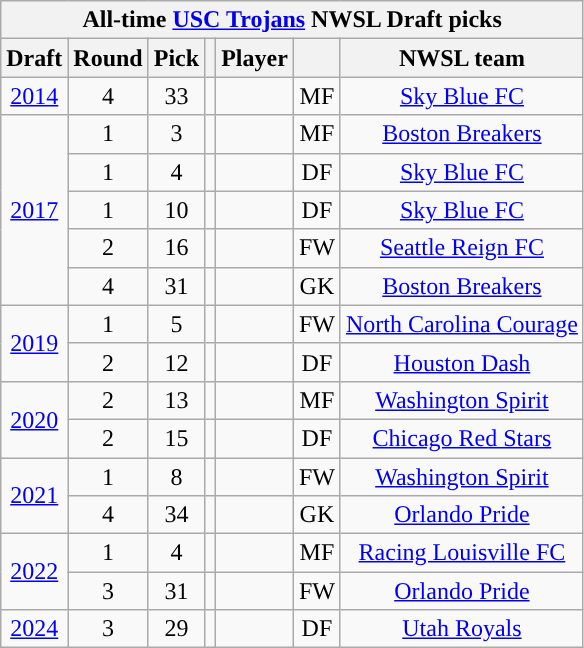<table class="wikitable sortable" style="text-align: center;">
<tr>
<th colspan="7" style="background:#">All-time <a href='#'><span>USC Trojans</span></a> NWSL Draft picks</th>
</tr>
<tr>
<th scope="col">Draft</th>
<th scope="col">Round</th>
<th scope="col">Pick</th>
<th scope="col"></th>
<th scope="col">Player</th>
<th scope="col"></th>
<th scope="col">NWSL team</th>
</tr>
<tr>
<td><a href='#'>2014</a></td>
<td>4</td>
<td>33</td>
<td></td>
<td></td>
<td>MF</td>
<td><a href='#'>Sky Blue FC</a></td>
</tr>
<tr>
<td rowspan="5"><a href='#'>2017</a></td>
<td>1</td>
<td>3</td>
<td></td>
<td></td>
<td>MF</td>
<td><a href='#'>Boston Breakers</a></td>
</tr>
<tr>
<td>1</td>
<td>4</td>
<td></td>
<td></td>
<td>DF</td>
<td><a href='#'>Sky Blue FC</a></td>
</tr>
<tr>
<td>1</td>
<td>10</td>
<td></td>
<td></td>
<td>DF</td>
<td><a href='#'>Sky Blue FC</a></td>
</tr>
<tr>
<td>2</td>
<td>16</td>
<td></td>
<td></td>
<td>FW</td>
<td><a href='#'>Seattle Reign FC</a></td>
</tr>
<tr>
<td>4</td>
<td>31</td>
<td></td>
<td></td>
<td>GK</td>
<td><a href='#'>Boston Breakers</a></td>
</tr>
<tr>
<td rowspan="2"><a href='#'>2019</a></td>
<td>1</td>
<td>5</td>
<td></td>
<td></td>
<td>FW</td>
<td><a href='#'>North Carolina Courage</a></td>
</tr>
<tr>
<td>2</td>
<td>12</td>
<td></td>
<td></td>
<td>DF</td>
<td><a href='#'>Houston Dash</a></td>
</tr>
<tr>
<td rowspan="2"><a href='#'>2020</a></td>
<td>2</td>
<td>13</td>
<td></td>
<td></td>
<td>MF</td>
<td><a href='#'>Washington Spirit</a></td>
</tr>
<tr>
<td>2</td>
<td>15</td>
<td></td>
<td></td>
<td>DF</td>
<td><a href='#'>Chicago Red Stars</a></td>
</tr>
<tr>
<td rowspan="2"><a href='#'>2021</a></td>
<td>1</td>
<td>8</td>
<td></td>
<td></td>
<td>FW</td>
<td><a href='#'>Washington Spirit</a></td>
</tr>
<tr>
<td>4</td>
<td>34</td>
<td></td>
<td></td>
<td>GK</td>
<td><a href='#'>Orlando Pride</a></td>
</tr>
<tr>
<td rowspan="2"><a href='#'>2022</a></td>
<td>1</td>
<td>4</td>
<td></td>
<td></td>
<td>MF</td>
<td><a href='#'>Racing Louisville FC</a></td>
</tr>
<tr>
<td>3</td>
<td>31</td>
<td></td>
<td></td>
<td>FW</td>
<td><a href='#'>Orlando Pride</a></td>
</tr>
<tr>
<td><a href='#'>2024</a></td>
<td>3</td>
<td>29</td>
<td></td>
<td></td>
<td>DF</td>
<td><a href='#'>Utah Royals</a></td>
</tr>
</table>
